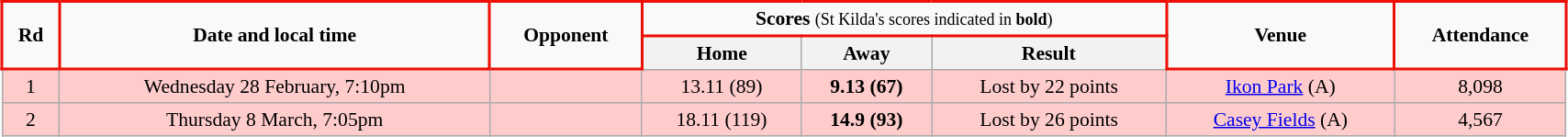<table class="wikitable" style="font-size:90%; text-align:center; width: 90%; margin-left: auto; margin-right: auto;">
<tr>
<td rowspan="2" style="border: solid #ED0F05 2px;"><strong>Rd</strong></td>
<td rowspan="2" style="border: solid #ED0F05 2px;"><strong>Date and local time</strong></td>
<td rowspan="2" style="border: solid #ED0F05 2px;"><strong>Opponent</strong></td>
<td colspan="3" style="border: solid #ED0F05 2px;"><strong>Scores</strong> <small>(St Kilda's scores indicated in <strong>bold</strong>)</small></td>
<td rowspan="2" style="border: solid #ED0F05 2px;"><strong>Venue</strong></td>
<td rowspan="2" style="border: solid #ED0F05 2px;"><strong>Attendance</strong></td>
</tr>
<tr>
<th><span>Home</span></th>
<th><span>Away</span></th>
<th><span>Result</span></th>
</tr>
<tr style="background:#fcc;">
<td>1</td>
<td>Wednesday 28 February, 7:10pm</td>
<td></td>
<td>13.11 (89)</td>
<td><strong>9.13 (67)</strong></td>
<td>Lost by 22 points</td>
<td><a href='#'>Ikon Park</a> (A)</td>
<td>8,098</td>
</tr>
<tr style="background:#fcc;">
<td>2</td>
<td>Thursday 8 March, 7:05pm</td>
<td></td>
<td>18.11 (119)</td>
<td><strong>14.9 (93)</strong></td>
<td>Lost by 26 points</td>
<td><a href='#'>Casey Fields</a> (A)</td>
<td>4,567</td>
</tr>
</table>
